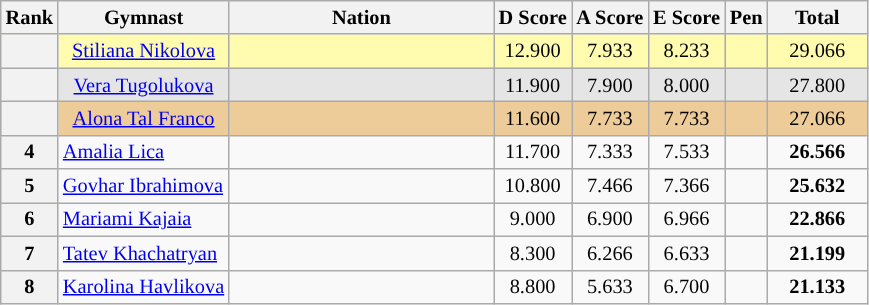<table class="wikitable sortable" style="text-align:center; font-size:85%">
<tr>
<th scope="col" style="width:20px;">Rank</th>
<th>Gymnast</th>
<th scope="col" style="width:170px;">Nation</th>
<th>D Score</th>
<th>A Score</th>
<th>E Score</th>
<th>Pen</th>
<th scope="col" style="width:60px;">Total</th>
</tr>
<tr bgcolor="fffcaf">
<th scope="row"></th>
<td><a href='#'>Stiliana Nikolova</a></td>
<td align="left"></td>
<td>12.900</td>
<td>7.933</td>
<td>8.233</td>
<td></td>
<td>29.066</td>
</tr>
<tr bgcolor="e5e5e5">
<th scope="row"></th>
<td><a href='#'>Vera Tugolukova</a></td>
<td align="left"></td>
<td>11.900</td>
<td>7.900</td>
<td>8.000</td>
<td></td>
<td>27.800</td>
</tr>
<tr bgcolor="eecc99">
<th scope="row"></th>
<td><a href='#'>Alona Tal Franco</a></td>
<td align="left"></td>
<td>11.600</td>
<td>7.733</td>
<td>7.733</td>
<td></td>
<td>27.066</td>
</tr>
<tr>
<th scope=row>4</th>
<td align=left><a href='#'>Amalia Lica</a></td>
<td style="text-align:left;"></td>
<td>11.700</td>
<td>7.333</td>
<td>7.533</td>
<td></td>
<td><strong>26.566</strong></td>
</tr>
<tr>
<th scope=row>5</th>
<td align=left><a href='#'>Govhar Ibrahimova</a></td>
<td style="text-align:left;"></td>
<td>10.800</td>
<td>7.466</td>
<td>7.366</td>
<td></td>
<td><strong>25.632</strong></td>
</tr>
<tr>
<th scope=row>6</th>
<td align=left><a href='#'>Mariami Kajaia</a></td>
<td style="text-align:left;"></td>
<td>9.000</td>
<td>6.900</td>
<td>6.966</td>
<td></td>
<td><strong>22.866</strong></td>
</tr>
<tr>
<th scope=row>7</th>
<td align=left><a href='#'>Tatev Khachatryan</a></td>
<td style="text-align:left;"></td>
<td>8.300</td>
<td>6.266</td>
<td>6.633</td>
<td></td>
<td><strong>21.199</strong></td>
</tr>
<tr>
<th scope=row>8</th>
<td align=left><a href='#'>Karolina Havlikova</a></td>
<td style="text-align:left;"></td>
<td>8.800</td>
<td>5.633</td>
<td>6.700</td>
<td></td>
<td><strong>21.133</strong></td>
</tr>
</table>
